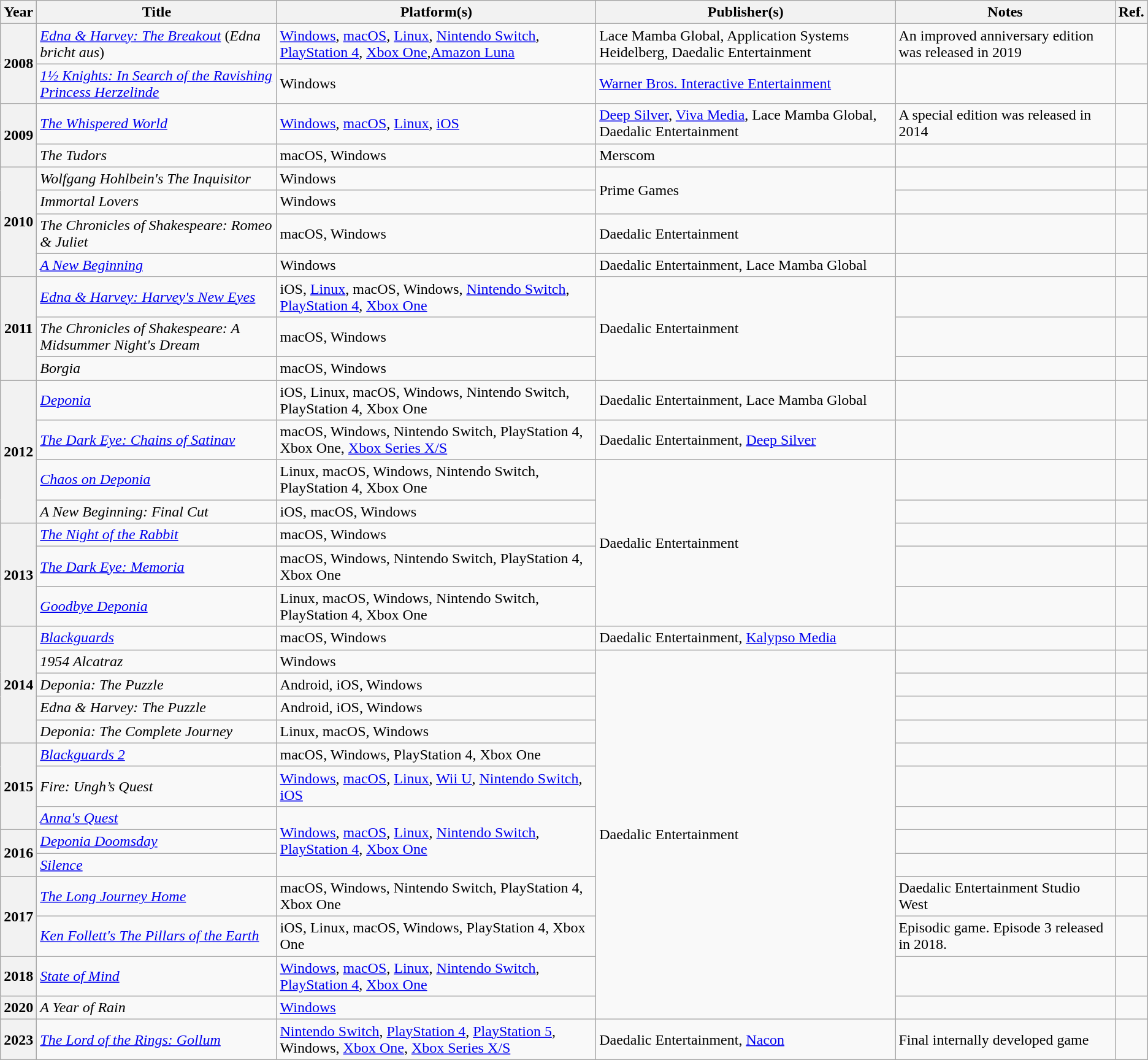<table class="wikitable sortable">
<tr>
<th scope="col">Year</th>
<th scope="col">Title</th>
<th scope="col">Platform(s)</th>
<th scope="col">Publisher(s)</th>
<th>Notes</th>
<th>Ref.</th>
</tr>
<tr>
<th rowspan="2" scope="row">2008</th>
<td><em><a href='#'>Edna & Harvey: The Breakout</a></em> (<em>Edna bricht aus</em>)</td>
<td><a href='#'>Windows</a>, <a href='#'>macOS</a>, <a href='#'>Linux</a>, <a href='#'>Nintendo Switch</a>, <a href='#'>PlayStation 4</a>, <a href='#'>Xbox One</a>,<a href='#'>Amazon Luna</a></td>
<td>Lace Mamba Global, Application Systems Heidelberg, Daedalic Entertainment</td>
<td>An improved anniversary edition was released in 2019</td>
<td></td>
</tr>
<tr>
<td><em><a href='#'>1½ Knights: In Search of the Ravishing Princess Herzelinde</a></em></td>
<td>Windows</td>
<td><a href='#'>Warner Bros. Interactive Entertainment</a></td>
<td></td>
<td></td>
</tr>
<tr>
<th rowspan="2" scope="row">2009</th>
<td><em><a href='#'>The Whispered World</a></em></td>
<td><a href='#'>Windows</a>, <a href='#'>macOS</a>, <a href='#'>Linux</a>, <a href='#'>iOS</a></td>
<td><a href='#'>Deep Silver</a>, <a href='#'>Viva Media</a>, Lace Mamba Global, Daedalic Entertainment</td>
<td>A special edition was released in 2014</td>
<td></td>
</tr>
<tr>
<td><em>The Tudors</em></td>
<td>macOS, Windows</td>
<td>Merscom</td>
<td></td>
<td></td>
</tr>
<tr>
<th rowspan="4" scope="row">2010</th>
<td><em>Wolfgang Hohlbein's The Inquisitor</em></td>
<td>Windows</td>
<td rowspan="2">Prime Games</td>
<td></td>
<td></td>
</tr>
<tr>
<td><em>Immortal Lovers</em></td>
<td>Windows</td>
<td></td>
<td></td>
</tr>
<tr>
<td><em>The Chronicles of Shakespeare: Romeo & Juliet</em></td>
<td>macOS, Windows</td>
<td>Daedalic Entertainment</td>
<td></td>
<td></td>
</tr>
<tr>
<td><em><a href='#'>A New Beginning</a></em></td>
<td>Windows</td>
<td>Daedalic Entertainment, Lace Mamba Global</td>
<td></td>
<td></td>
</tr>
<tr>
<th rowspan="3" scope="row">2011</th>
<td><em><a href='#'>Edna & Harvey: Harvey's New Eyes</a></em></td>
<td>iOS, <a href='#'>Linux</a>, macOS, Windows, <a href='#'>Nintendo Switch</a>, <a href='#'>PlayStation 4</a>, <a href='#'>Xbox One</a></td>
<td rowspan="3">Daedalic Entertainment</td>
<td></td>
<td></td>
</tr>
<tr>
<td><em>The Chronicles of Shakespeare: A Midsummer Night's Dream</em></td>
<td>macOS, Windows</td>
<td></td>
<td></td>
</tr>
<tr>
<td><em>Borgia</em></td>
<td>macOS, Windows</td>
<td></td>
<td></td>
</tr>
<tr>
<th rowspan="4" scope="row">2012</th>
<td><em><a href='#'>Deponia</a></em></td>
<td>iOS, Linux, macOS, Windows, Nintendo Switch, PlayStation 4, Xbox One</td>
<td>Daedalic Entertainment, Lace Mamba Global</td>
<td></td>
<td></td>
</tr>
<tr>
<td><em><a href='#'>The Dark Eye: Chains of Satinav</a></em></td>
<td>macOS, Windows, Nintendo Switch, PlayStation 4, Xbox One, <a href='#'>Xbox Series X/S</a></td>
<td>Daedalic Entertainment, <a href='#'>Deep Silver</a></td>
<td></td>
<td></td>
</tr>
<tr>
<td><em><a href='#'>Chaos on Deponia</a></em></td>
<td>Linux, macOS, Windows, Nintendo Switch, PlayStation 4, Xbox One</td>
<td rowspan="5">Daedalic Entertainment</td>
<td></td>
<td></td>
</tr>
<tr>
<td><em>A New Beginning: Final Cut</em></td>
<td>iOS, macOS, Windows</td>
<td></td>
<td></td>
</tr>
<tr>
<th rowspan="3" scope="row">2013</th>
<td><em><a href='#'>The Night of the Rabbit</a></em></td>
<td>macOS, Windows</td>
<td></td>
<td></td>
</tr>
<tr>
<td><em><a href='#'>The Dark Eye: Memoria</a></em></td>
<td>macOS, Windows, Nintendo Switch, PlayStation 4, Xbox One</td>
<td></td>
<td></td>
</tr>
<tr>
<td><em><a href='#'>Goodbye Deponia</a></em></td>
<td>Linux, macOS, Windows, Nintendo Switch, PlayStation 4, Xbox One</td>
<td></td>
<td></td>
</tr>
<tr>
<th rowspan="5" scope="row">2014</th>
<td><em><a href='#'>Blackguards</a></em></td>
<td>macOS, Windows</td>
<td>Daedalic Entertainment, <a href='#'>Kalypso Media</a></td>
<td></td>
<td></td>
</tr>
<tr>
<td><em>1954 Alcatraz</em></td>
<td>Windows</td>
<td rowspan="13">Daedalic Entertainment</td>
<td></td>
<td></td>
</tr>
<tr>
<td><em>Deponia: The Puzzle</em></td>
<td>Android, iOS, Windows</td>
<td></td>
<td></td>
</tr>
<tr>
<td><em>Edna & Harvey: The Puzzle</em></td>
<td>Android, iOS, Windows</td>
<td></td>
<td></td>
</tr>
<tr>
<td><em>Deponia: The Complete Journey</em></td>
<td>Linux, macOS, Windows</td>
<td></td>
<td></td>
</tr>
<tr>
<th rowspan="3" scope="row">2015</th>
<td><em><a href='#'>Blackguards 2</a></em></td>
<td>macOS, Windows, PlayStation 4, Xbox One</td>
<td></td>
<td></td>
</tr>
<tr>
<td><em>Fire: Ungh’s Quest</em></td>
<td><a href='#'>Windows</a>, <a href='#'>macOS</a>, <a href='#'>Linux</a>, <a href='#'>Wii U</a>, <a href='#'>Nintendo Switch</a>, <a href='#'>iOS</a></td>
<td></td>
<td></td>
</tr>
<tr>
<td><em><a href='#'>Anna's Quest</a></em></td>
<td rowspan="3"><a href='#'>Windows</a>, <a href='#'>macOS</a>, <a href='#'>Linux</a>, <a href='#'>Nintendo Switch</a>, <a href='#'>PlayStation 4</a>, <a href='#'>Xbox One</a></td>
<td></td>
<td></td>
</tr>
<tr>
<th rowspan="2" scope="row">2016</th>
<td><em><a href='#'>Deponia Doomsday</a></em></td>
<td></td>
<td></td>
</tr>
<tr>
<td><em><a href='#'>Silence</a></em></td>
<td></td>
<td></td>
</tr>
<tr>
<th rowspan="2" scope="row">2017</th>
<td><em><a href='#'>The Long Journey Home</a></em></td>
<td>macOS, Windows, Nintendo Switch, PlayStation 4, Xbox One</td>
<td>Daedalic Entertainment Studio West</td>
<td></td>
</tr>
<tr>
<td><em><a href='#'>Ken Follett's The Pillars of the Earth</a></em></td>
<td>iOS, Linux, macOS, Windows, PlayStation 4, Xbox One</td>
<td>Episodic game. Episode 3 released in 2018.</td>
<td></td>
</tr>
<tr>
<th scope="row">2018</th>
<td><em><a href='#'>State of Mind</a></em></td>
<td><a href='#'>Windows</a>, <a href='#'>macOS</a>, <a href='#'>Linux</a>, <a href='#'>Nintendo Switch</a>, <a href='#'>PlayStation 4</a>, <a href='#'>Xbox One</a></td>
<td></td>
<td></td>
</tr>
<tr>
<th scope="row">2020</th>
<td><em>A Year of Rain</em></td>
<td><a href='#'>Windows</a></td>
<td></td>
<td></td>
</tr>
<tr>
<th>2023</th>
<td><em><a href='#'>The Lord of the Rings: Gollum</a></em></td>
<td><a href='#'>Nintendo Switch</a>, <a href='#'>PlayStation 4</a>, <a href='#'>PlayStation 5</a>, Windows, <a href='#'>Xbox One</a>, <a href='#'>Xbox Series X/S</a></td>
<td>Daedalic Entertainment, <a href='#'>Nacon</a></td>
<td>Final internally developed game</td>
<td><em></em></td>
</tr>
</table>
